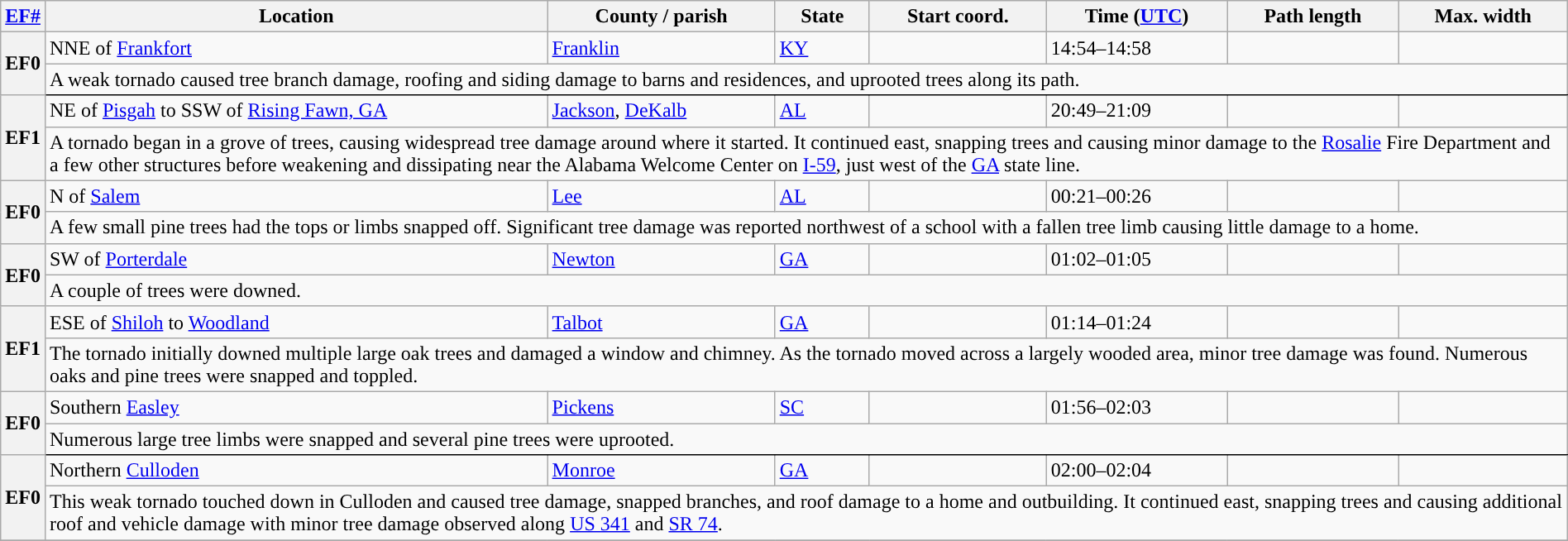<table class="wikitable sortable" style="width:100%;">
<tr>
<th scope="col" width="2%" align="center"><a href='#'>EF#</a></th>
<th scope="col" align="center" class="unsortable">Location</th>
<th scope="col" align="center" class="unsortable">County / parish</th>
<th scope="col" align="center">State</th>
<th scope="col" align="center">Start coord.</th>
<th scope="col" align="center">Time (<a href='#'>UTC</a>)</th>
<th scope="col" align="center">Path length</th>
<th scope="col" align="center">Max. width</th>
</tr>
<tr>
<th scope="row" rowspan="2" style="background-color:#">EF0</th>
<td>NNE of <a href='#'>Frankfort</a></td>
<td><a href='#'>Franklin</a></td>
<td><a href='#'>KY</a></td>
<td></td>
<td>14:54–14:58</td>
<td></td>
<td></td>
</tr>
<tr class="expand-child">
<td colspan="8" style=" border-bottom: 1px solid black;">A weak tornado caused tree branch damage, roofing and siding damage to barns and residences, and uprooted trees along its path.</td>
</tr>
<tr>
<th scope="row" rowspan="2" style="background-color:#">EF1</th>
<td>NE of <a href='#'>Pisgah</a> to SSW of <a href='#'>Rising Fawn, GA</a></td>
<td><a href='#'>Jackson</a>, <a href='#'>DeKalb</a></td>
<td><a href='#'>AL</a></td>
<td></td>
<td>20:49–21:09</td>
<td></td>
<td></td>
</tr>
<tr class="expand-child">
<td colspan="8" border-bottom: 1px solid black;>A tornado began in a grove of trees, causing widespread tree damage around where it started. It continued east, snapping trees and causing minor damage to the <a href='#'>Rosalie</a> Fire Department and a few other structures before weakening and dissipating near the Alabama Welcome Center on <a href='#'>I-59</a>, just west of the <a href='#'>GA</a> state line.</td>
</tr>
<tr>
<th scope="row" rowspan="2" style="background-color:#">EF0</th>
<td>N of <a href='#'>Salem</a></td>
<td><a href='#'>Lee</a></td>
<td><a href='#'>AL</a></td>
<td></td>
<td>00:21–00:26</td>
<td></td>
<td></td>
</tr>
<tr class="expand-child">
<td colspan="8" border-bottom: 1px solid black;>A few small pine trees had the tops or limbs snapped off. Significant tree damage was reported northwest of a school with a fallen tree limb causing little damage to a home.</td>
</tr>
<tr>
<th scope="row" rowspan="2" style="background-color:#">EF0</th>
<td>SW of <a href='#'>Porterdale</a></td>
<td><a href='#'>Newton</a></td>
<td><a href='#'>GA</a></td>
<td></td>
<td>01:02–01:05</td>
<td></td>
<td></td>
</tr>
<tr class="expand-child">
<td colspan="8" border-bottom: 1px solid black;>A couple of trees were downed.</td>
</tr>
<tr>
<th scope="row" rowspan="2" style="background-color:#">EF1</th>
<td>ESE of <a href='#'>Shiloh</a> to <a href='#'>Woodland</a></td>
<td><a href='#'>Talbot</a></td>
<td><a href='#'>GA</a></td>
<td></td>
<td>01:14–01:24</td>
<td></td>
<td></td>
</tr>
<tr class="expand-child">
<td colspan="8" border-bottom: 1px solid black;>The tornado initially downed multiple large oak trees and damaged a window and chimney. As the tornado moved across a largely wooded area, minor tree damage was found. Numerous oaks and pine trees were snapped and toppled.</td>
</tr>
<tr>
<th scope="row" rowspan="2" style="background-color:#">EF0</th>
<td>Southern <a href='#'>Easley</a></td>
<td><a href='#'>Pickens</a></td>
<td><a href='#'>SC</a></td>
<td></td>
<td>01:56–02:03</td>
<td></td>
<td></td>
</tr>
<tr class="expand-child">
<td colspan="8" style=" border-bottom: 1px solid black;">Numerous large tree limbs were snapped and several pine trees were uprooted.</td>
</tr>
<tr>
<th scope="row" rowspan="2" style="background-color:#">EF0</th>
<td>Northern <a href='#'>Culloden</a></td>
<td><a href='#'>Monroe</a></td>
<td><a href='#'>GA</a></td>
<td></td>
<td>02:00–02:04</td>
<td></td>
<td></td>
</tr>
<tr class="expand-child">
<td colspan="8" border-bottom: 1px solid black;>This weak tornado touched down in Culloden and caused tree damage, snapped branches, and roof damage to a home and outbuilding. It continued east, snapping trees and causing additional roof and vehicle damage with minor tree damage observed along <a href='#'>US 341</a> and <a href='#'>SR 74</a>.</td>
</tr>
<tr>
</tr>
</table>
